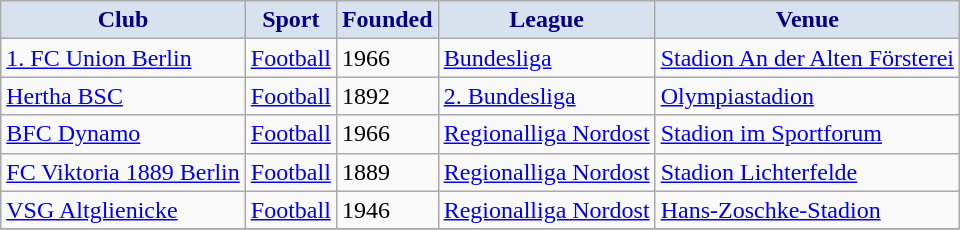<table class="wikitable">
<tr>
<th style="background:#d8e2ef; color:navy;">Club</th>
<th style="background:#d8e2ef; color:navy;">Sport</th>
<th style="background:#d8e2ef; color:navy;">Founded</th>
<th style="background:#d8e2ef; color:navy;">League</th>
<th style="background:#d8e2ef; color:navy;">Venue</th>
</tr>
<tr>
<td><a href='#'>1. FC Union Berlin</a></td>
<td><a href='#'>Football</a></td>
<td>1966</td>
<td><a href='#'>Bundesliga</a></td>
<td><a href='#'>Stadion An der Alten Försterei</a></td>
</tr>
<tr>
<td><a href='#'>Hertha BSC</a></td>
<td><a href='#'>Football</a></td>
<td>1892</td>
<td><a href='#'>2. Bundesliga</a></td>
<td><a href='#'>Olympiastadion</a></td>
</tr>
<tr>
<td><a href='#'>BFC Dynamo</a></td>
<td><a href='#'>Football</a></td>
<td>1966</td>
<td><a href='#'>Regionalliga Nordost</a></td>
<td><a href='#'>Stadion im Sportforum</a></td>
</tr>
<tr>
<td><a href='#'>FC Viktoria 1889 Berlin</a></td>
<td><a href='#'>Football</a></td>
<td>1889</td>
<td><a href='#'>Regionalliga Nordost</a></td>
<td><a href='#'>Stadion Lichterfelde</a></td>
</tr>
<tr>
<td><a href='#'>VSG Altglienicke</a></td>
<td><a href='#'>Football</a></td>
<td>1946</td>
<td><a href='#'>Regionalliga Nordost</a></td>
<td><a href='#'>Hans-Zoschke-Stadion</a></td>
</tr>
<tr>
</tr>
</table>
